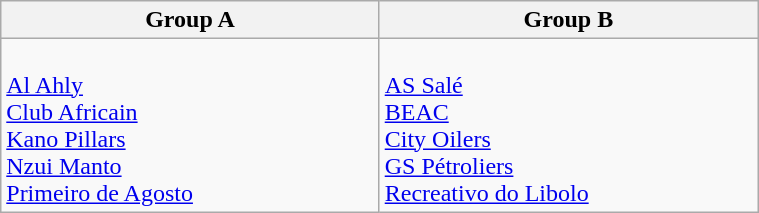<table class="wikitable" width=40%>
<tr>
<th width=175px>Group A</th>
<th width=175px>Group B</th>
</tr>
<tr>
<td><br> <a href='#'>Al Ahly</a><br>
 <a href='#'>Club Africain</a><br>
 <a href='#'>Kano Pillars</a><br>
 <a href='#'>Nzui Manto</a><br>
 <a href='#'>Primeiro de Agosto</a></td>
<td><br> <a href='#'>AS Salé</a><br>
 <a href='#'>BEAC</a><br>
 <a href='#'>City Oilers</a><br>
 <a href='#'>GS Pétroliers</a><br>
 <a href='#'>Recreativo do Libolo</a></td>
</tr>
</table>
